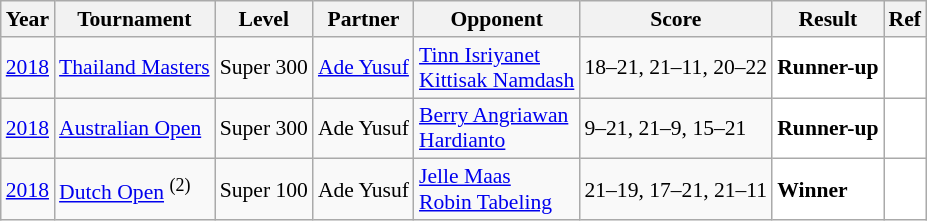<table class="sortable wikitable" style="font-size: 90%">
<tr>
<th>Year</th>
<th>Tournament</th>
<th>Level</th>
<th>Partner</th>
<th>Opponent</th>
<th>Score</th>
<th>Result</th>
<th>Ref</th>
</tr>
<tr>
<td align="center"><a href='#'>2018</a></td>
<td align="left"><a href='#'>Thailand Masters</a></td>
<td align="left">Super 300</td>
<td align="left"> <a href='#'>Ade Yusuf</a></td>
<td align="left"> <a href='#'>Tinn Isriyanet</a><br> <a href='#'>Kittisak Namdash</a></td>
<td align="left">18–21, 21–11, 20–22</td>
<td style="text-align:left; background:white"> <strong>Runner-up</strong></td>
<td style="text-align:center; background:white"></td>
</tr>
<tr>
<td align="center"><a href='#'>2018</a></td>
<td align="left"><a href='#'>Australian Open</a></td>
<td align="left">Super 300</td>
<td align="left"> Ade Yusuf</td>
<td align="left"> <a href='#'>Berry Angriawan</a><br> <a href='#'>Hardianto</a></td>
<td align="left">9–21, 21–9, 15–21</td>
<td style="text-align:left; background:white"> <strong>Runner-up</strong></td>
<td style="text-align:center; background:white"></td>
</tr>
<tr>
<td align="center"><a href='#'>2018</a></td>
<td align="left"><a href='#'>Dutch Open</a> <sup>(2)</sup></td>
<td align="left">Super 100</td>
<td align="left"> Ade Yusuf</td>
<td align="left"> <a href='#'>Jelle Maas</a><br> <a href='#'>Robin Tabeling</a></td>
<td align="left">21–19, 17–21, 21–11</td>
<td style="text-align:left; background:white"> <strong>Winner</strong></td>
<td style="text-align:center; background:white"></td>
</tr>
</table>
